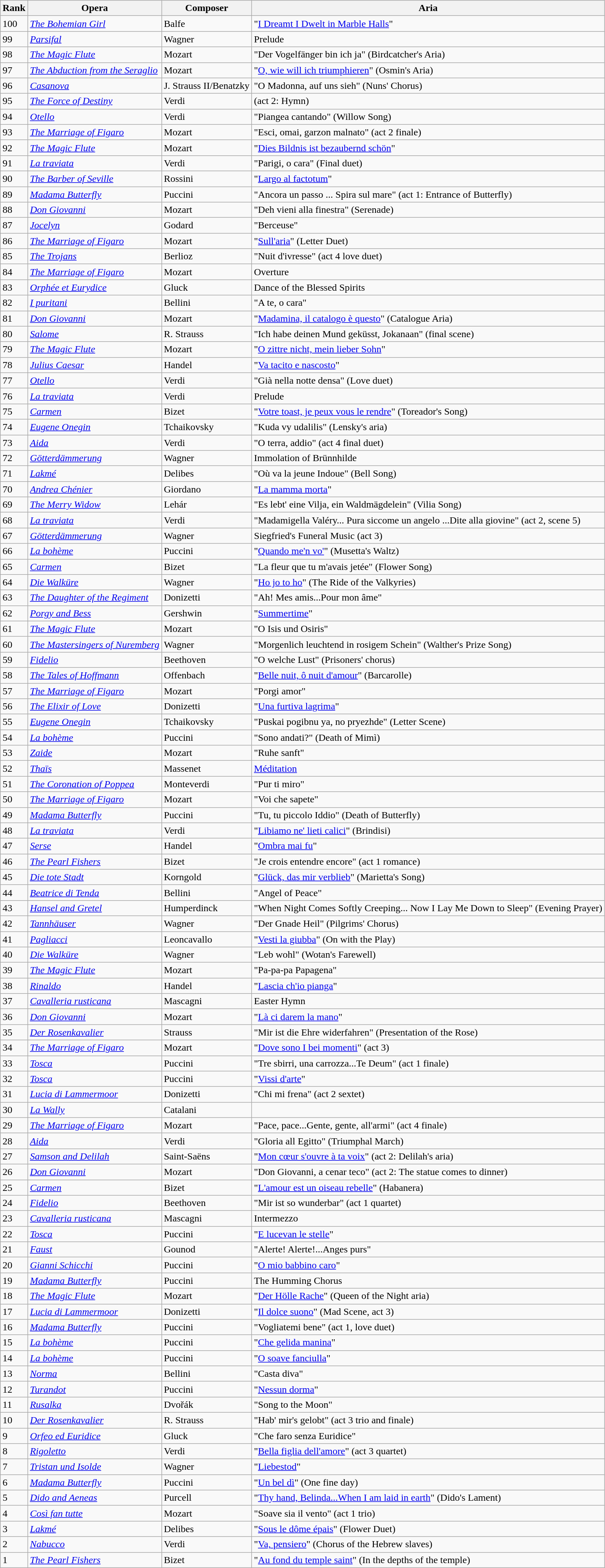<table class="wikitable sortable">
<tr>
<th>Rank</th>
<th>Opera</th>
<th>Composer</th>
<th>Aria</th>
</tr>
<tr>
<td>100</td>
<td><em><a href='#'>The Bohemian Girl</a></em></td>
<td>Balfe</td>
<td>"<a href='#'>I Dreamt I Dwelt in Marble Halls</a>"</td>
</tr>
<tr>
<td>99</td>
<td><em><a href='#'>Parsifal</a></em></td>
<td>Wagner</td>
<td>Prelude</td>
</tr>
<tr>
<td>98</td>
<td><em><a href='#'>The Magic Flute</a></em></td>
<td>Mozart</td>
<td>"Der Vogelfänger bin ich ja" (Birdcatcher's Aria)</td>
</tr>
<tr>
<td>97</td>
<td><em><a href='#'>The Abduction from the Seraglio</a></em></td>
<td>Mozart</td>
<td>"<a href='#'>O, wie will ich triumphieren</a>" (Osmin's Aria)</td>
</tr>
<tr>
<td>96</td>
<td><em><a href='#'>Casanova</a></em></td>
<td>J. Strauss II/Benatzky</td>
<td>"O Madonna, auf uns sieh" (Nuns' Chorus)</td>
</tr>
<tr>
<td>95</td>
<td><em><a href='#'>The Force of Destiny</a></em></td>
<td>Verdi</td>
<td> (act 2: Hymn)</td>
</tr>
<tr>
<td>94</td>
<td><em><a href='#'>Otello</a></em></td>
<td>Verdi</td>
<td>"Piangea cantando" (Willow Song)</td>
</tr>
<tr>
<td>93</td>
<td><em><a href='#'>The Marriage of Figaro</a></em></td>
<td>Mozart</td>
<td>"Esci, omai, garzon malnato" (act 2 finale)</td>
</tr>
<tr>
<td>92</td>
<td><em><a href='#'>The Magic Flute</a></em></td>
<td>Mozart</td>
<td>"<a href='#'>Dies Bildnis ist bezaubernd schön</a>"</td>
</tr>
<tr>
<td>91</td>
<td><em><a href='#'>La traviata</a></em></td>
<td>Verdi</td>
<td>"Parigi, o cara" (Final duet)</td>
</tr>
<tr>
<td>90</td>
<td><em><a href='#'>The Barber of Seville</a></em></td>
<td>Rossini</td>
<td>"<a href='#'>Largo al factotum</a>"</td>
</tr>
<tr>
<td>89</td>
<td><em><a href='#'>Madama Butterfly</a></em></td>
<td>Puccini</td>
<td>"Ancora un passo ... Spira sul mare" (act 1: Entrance of Butterfly)</td>
</tr>
<tr>
<td>88</td>
<td><em><a href='#'>Don Giovanni</a></em></td>
<td>Mozart</td>
<td>"Deh vieni alla finestra" (Serenade)</td>
</tr>
<tr>
<td>87</td>
<td><em><a href='#'>Jocelyn</a></em></td>
<td>Godard</td>
<td>"Berceuse"</td>
</tr>
<tr>
<td>86</td>
<td><em><a href='#'>The Marriage of Figaro</a></em></td>
<td>Mozart</td>
<td>"<a href='#'>Sull'aria</a>" (Letter Duet)</td>
</tr>
<tr>
<td>85</td>
<td><em><a href='#'>The Trojans</a></em></td>
<td>Berlioz</td>
<td>"Nuit d'ivresse" (act 4 love duet)</td>
</tr>
<tr>
<td>84</td>
<td><em><a href='#'>The Marriage of Figaro</a></em></td>
<td>Mozart</td>
<td>Overture</td>
</tr>
<tr>
<td>83</td>
<td><em><a href='#'>Orphée et Eurydice</a></em></td>
<td>Gluck</td>
<td>Dance of the Blessed Spirits</td>
</tr>
<tr>
<td>82</td>
<td><em><a href='#'>I puritani</a></em></td>
<td>Bellini</td>
<td>"A te, o cara"</td>
</tr>
<tr>
<td>81</td>
<td><em><a href='#'>Don Giovanni</a></em></td>
<td>Mozart</td>
<td>"<a href='#'>Madamina, il catalogo è questo</a>" (Catalogue Aria)</td>
</tr>
<tr>
<td>80</td>
<td><em><a href='#'>Salome</a></em></td>
<td>R. Strauss</td>
<td>"Ich habe deinen Mund geküsst, Jokanaan" (final scene)</td>
</tr>
<tr>
<td>79</td>
<td><em><a href='#'>The Magic Flute</a></em></td>
<td>Mozart</td>
<td>"<a href='#'>O zittre nicht, mein lieber Sohn</a>"</td>
</tr>
<tr>
<td>78</td>
<td><em><a href='#'>Julius Caesar</a></em></td>
<td>Handel</td>
<td>"<a href='#'>Va tacito e nascosto</a>"</td>
</tr>
<tr>
<td>77</td>
<td><em><a href='#'>Otello</a></em></td>
<td>Verdi</td>
<td>"Già nella notte densa" (Love duet)</td>
</tr>
<tr>
<td>76</td>
<td><em><a href='#'>La traviata</a></em></td>
<td>Verdi</td>
<td>Prelude</td>
</tr>
<tr>
<td>75</td>
<td><em><a href='#'>Carmen</a></em></td>
<td>Bizet</td>
<td>"<a href='#'>Votre toast, je peux vous le rendre</a>" (Toreador's Song)</td>
</tr>
<tr>
<td>74</td>
<td><em><a href='#'>Eugene Onegin</a></em></td>
<td>Tchaikovsky</td>
<td>"Kuda vy udalilis" (Lensky's aria)</td>
</tr>
<tr>
<td>73</td>
<td><em><a href='#'>Aida</a></em></td>
<td>Verdi</td>
<td>"O terra, addio" (act 4 final duet)</td>
</tr>
<tr>
<td>72</td>
<td><em><a href='#'>Götterdämmerung</a></em></td>
<td>Wagner</td>
<td>Immolation of Brünnhilde</td>
</tr>
<tr>
<td>71</td>
<td><em><a href='#'>Lakmé</a></em></td>
<td>Delibes</td>
<td>"Où va la jeune Indoue" (Bell Song)</td>
</tr>
<tr>
<td>70</td>
<td><em><a href='#'>Andrea Chénier</a></em></td>
<td>Giordano</td>
<td>"<a href='#'>La mamma morta</a>"</td>
</tr>
<tr>
<td>69</td>
<td><em><a href='#'>The Merry Widow</a></em></td>
<td>Lehár</td>
<td>"Es lebt' eine Vilja, ein Waldmägdelein" (Vilia Song)</td>
</tr>
<tr>
<td>68</td>
<td><em><a href='#'>La traviata</a></em></td>
<td>Verdi</td>
<td>"Madamigella Valéry... Pura siccome un angelo ...Dite alla giovine" (act 2, scene 5)</td>
</tr>
<tr>
<td>67</td>
<td><em><a href='#'>Götterdämmerung</a></em></td>
<td>Wagner</td>
<td>Siegfried's Funeral Music (act 3)</td>
</tr>
<tr>
<td>66</td>
<td><em><a href='#'>La bohème</a></em></td>
<td>Puccini</td>
<td>"<a href='#'>Quando me'n vo'</a>" (Musetta's Waltz)</td>
</tr>
<tr>
<td>65</td>
<td><em><a href='#'>Carmen</a></em></td>
<td>Bizet</td>
<td>"La fleur que tu m'avais jetée" (Flower Song)</td>
</tr>
<tr>
<td>64</td>
<td><em><a href='#'>Die Walküre</a></em></td>
<td>Wagner</td>
<td>"<a href='#'>Ho jo to ho</a>" (The Ride of the Valkyries)</td>
</tr>
<tr>
<td>63</td>
<td><em><a href='#'>The Daughter of the Regiment</a></em></td>
<td>Donizetti</td>
<td>"Ah! Mes amis...Pour mon âme"</td>
</tr>
<tr>
<td>62</td>
<td><em><a href='#'>Porgy and Bess</a></em></td>
<td>Gershwin</td>
<td>"<a href='#'>Summertime</a>"</td>
</tr>
<tr>
<td>61</td>
<td><em><a href='#'>The Magic Flute</a></em></td>
<td>Mozart</td>
<td>"O Isis und Osiris"</td>
</tr>
<tr>
<td>60</td>
<td><em><a href='#'>The Mastersingers of Nuremberg</a></em></td>
<td>Wagner</td>
<td>"Morgenlich leuchtend in rosigem Schein" (Walther's Prize Song)</td>
</tr>
<tr>
<td>59</td>
<td><em><a href='#'>Fidelio</a></em></td>
<td>Beethoven</td>
<td>"O welche Lust" (Prisoners' chorus)</td>
</tr>
<tr>
<td>58</td>
<td><em><a href='#'>The Tales of Hoffmann</a></em></td>
<td>Offenbach</td>
<td>"<a href='#'>Belle nuit, ô nuit d'amour</a>" (Barcarolle)</td>
</tr>
<tr>
<td>57</td>
<td><em><a href='#'>The Marriage of Figaro</a></em></td>
<td>Mozart</td>
<td>"Porgi amor"</td>
</tr>
<tr>
<td>56</td>
<td><em><a href='#'>The Elixir of Love</a></em></td>
<td>Donizetti</td>
<td>"<a href='#'>Una furtiva lagrima</a>"</td>
</tr>
<tr>
<td>55</td>
<td><em><a href='#'>Eugene Onegin</a></em></td>
<td>Tchaikovsky</td>
<td>"Puskai pogibnu ya, no pryezhde" (Letter Scene)</td>
</tr>
<tr>
<td>54</td>
<td><em><a href='#'>La bohème</a></em></td>
<td>Puccini</td>
<td>"Sono andati?" (Death of Mimì)</td>
</tr>
<tr>
<td>53</td>
<td><em><a href='#'>Zaide</a></em></td>
<td>Mozart</td>
<td>"Ruhe sanft"</td>
</tr>
<tr>
<td>52</td>
<td><em><a href='#'>Thaïs</a></em></td>
<td>Massenet</td>
<td><a href='#'>Méditation</a></td>
</tr>
<tr>
<td>51</td>
<td><em><a href='#'>The Coronation of Poppea</a></em></td>
<td>Monteverdi</td>
<td>"Pur ti miro"</td>
</tr>
<tr>
<td>50</td>
<td><em><a href='#'>The Marriage of Figaro</a></em></td>
<td>Mozart</td>
<td>"Voi che sapete"</td>
</tr>
<tr>
<td>49</td>
<td><em><a href='#'>Madama Butterfly</a></em></td>
<td>Puccini</td>
<td>"Tu, tu piccolo Iddio" (Death of Butterfly)</td>
</tr>
<tr>
<td>48</td>
<td><em><a href='#'>La traviata</a></em></td>
<td>Verdi</td>
<td>"<a href='#'>Libiamo ne' lieti calici</a>" (Brindisi)</td>
</tr>
<tr>
<td>47</td>
<td><em><a href='#'>Serse</a></em></td>
<td>Handel</td>
<td>"<a href='#'>Ombra mai fu</a>"</td>
</tr>
<tr>
<td>46</td>
<td><em><a href='#'>The Pearl Fishers</a></em></td>
<td>Bizet</td>
<td>"Je crois entendre encore" (act 1 romance)</td>
</tr>
<tr>
<td>45</td>
<td><em><a href='#'>Die tote Stadt</a></em></td>
<td>Korngold</td>
<td>"<a href='#'>Glück, das mir verblieb</a>" (Marietta's Song)</td>
</tr>
<tr>
<td>44</td>
<td><em><a href='#'>Beatrice di Tenda</a></em></td>
<td>Bellini</td>
<td>"Angel of Peace"</td>
</tr>
<tr>
<td>43</td>
<td><em><a href='#'>Hansel and Gretel</a></em></td>
<td>Humperdinck</td>
<td>"When Night Comes Softly Creeping... Now I Lay Me Down to Sleep" (Evening Prayer)</td>
</tr>
<tr>
<td>42</td>
<td><em><a href='#'>Tannhäuser</a></em></td>
<td>Wagner</td>
<td>"Der Gnade Heil" (Pilgrims' Chorus)</td>
</tr>
<tr>
<td>41</td>
<td><em><a href='#'>Pagliacci</a></em></td>
<td>Leoncavallo</td>
<td>"<a href='#'>Vesti la giubba</a>" (On with the Play)</td>
</tr>
<tr>
<td>40</td>
<td><em><a href='#'>Die Walküre</a></em></td>
<td>Wagner</td>
<td>"Leb wohl" (Wotan's Farewell)</td>
</tr>
<tr>
<td>39</td>
<td><em><a href='#'>The Magic Flute</a></em></td>
<td>Mozart</td>
<td>"Pa-pa-pa Papagena"</td>
</tr>
<tr>
<td>38</td>
<td><em><a href='#'>Rinaldo</a></em></td>
<td>Handel</td>
<td>"<a href='#'>Lascia ch'io pianga</a>"</td>
</tr>
<tr>
<td>37</td>
<td><em><a href='#'>Cavalleria rusticana</a></em></td>
<td>Mascagni</td>
<td>Easter Hymn</td>
</tr>
<tr>
<td>36</td>
<td><em><a href='#'>Don Giovanni</a></em></td>
<td>Mozart</td>
<td>"<a href='#'>Là ci darem la mano</a>"</td>
</tr>
<tr>
<td>35</td>
<td><em><a href='#'>Der Rosenkavalier</a></em></td>
<td>Strauss</td>
<td>"Mir ist die Ehre widerfahren" (Presentation of the Rose)</td>
</tr>
<tr>
<td>34</td>
<td><em><a href='#'>The Marriage of Figaro</a></em></td>
<td>Mozart</td>
<td>"<a href='#'>Dove sono I bei momenti</a>" (act 3)</td>
</tr>
<tr>
<td>33</td>
<td><em><a href='#'>Tosca</a></em></td>
<td>Puccini</td>
<td>"Tre sbirri, una carrozza...Te Deum" (act 1 finale)</td>
</tr>
<tr>
<td>32</td>
<td><em><a href='#'>Tosca</a></em></td>
<td>Puccini</td>
<td>"<a href='#'>Vissi d'arte</a>"</td>
</tr>
<tr>
<td>31</td>
<td><em><a href='#'>Lucia di Lammermoor</a></em></td>
<td>Donizetti</td>
<td>"Chi mi frena" (act 2 sextet)</td>
</tr>
<tr>
<td>30</td>
<td><em><a href='#'>La Wally</a></em></td>
<td>Catalani</td>
<td></td>
</tr>
<tr>
<td>29</td>
<td><em><a href='#'>The Marriage of Figaro</a></em></td>
<td>Mozart</td>
<td>"Pace, pace...Gente, gente, all'armi" (act 4 finale)</td>
</tr>
<tr>
<td>28</td>
<td><em><a href='#'>Aida</a></em></td>
<td>Verdi</td>
<td>"Gloria all Egitto" (Triumphal March)</td>
</tr>
<tr>
<td>27</td>
<td><em><a href='#'>Samson and Delilah</a></em></td>
<td>Saint-Saëns</td>
<td>"<a href='#'>Mon cœur s'ouvre à ta voix</a>" (act 2: Delilah's aria)</td>
</tr>
<tr>
<td>26</td>
<td><em><a href='#'>Don Giovanni</a></em></td>
<td>Mozart</td>
<td>"Don Giovanni, a cenar teco" (act 2: The statue comes to dinner)</td>
</tr>
<tr>
<td>25</td>
<td><em><a href='#'>Carmen</a></em></td>
<td>Bizet</td>
<td>"<a href='#'>L'amour est un oiseau rebelle</a>" (Habanera)</td>
</tr>
<tr>
<td>24</td>
<td><em><a href='#'>Fidelio</a></em></td>
<td>Beethoven</td>
<td>"Mir ist so wunderbar" (act 1 quartet)</td>
</tr>
<tr>
<td>23</td>
<td><em><a href='#'>Cavalleria rusticana</a></em></td>
<td>Mascagni</td>
<td>Intermezzo</td>
</tr>
<tr>
<td>22</td>
<td><em><a href='#'>Tosca</a></em></td>
<td>Puccini</td>
<td>"<a href='#'>E lucevan le stelle</a>"</td>
</tr>
<tr>
<td>21</td>
<td><em><a href='#'>Faust</a></em></td>
<td>Gounod</td>
<td>"Alerte! Alerte!...Anges purs"</td>
</tr>
<tr>
<td>20</td>
<td><em><a href='#'>Gianni Schicchi</a></em></td>
<td>Puccini</td>
<td>"<a href='#'>O mio babbino caro</a>"</td>
</tr>
<tr>
<td>19</td>
<td><em><a href='#'>Madama Butterfly</a></em></td>
<td>Puccini</td>
<td>The Humming Chorus</td>
</tr>
<tr>
<td>18</td>
<td><em><a href='#'>The Magic Flute</a></em></td>
<td>Mozart</td>
<td>"<a href='#'>Der Hölle Rache</a>" (Queen of the Night aria)</td>
</tr>
<tr>
<td>17</td>
<td><em><a href='#'>Lucia di Lammermoor</a></em></td>
<td>Donizetti</td>
<td>"<a href='#'>Il dolce suono</a>" (Mad Scene, act 3)</td>
</tr>
<tr>
<td>16</td>
<td><em><a href='#'>Madama Butterfly</a></em></td>
<td>Puccini</td>
<td>"Vogliatemi bene" (act 1, love duet)</td>
</tr>
<tr>
<td>15</td>
<td><em><a href='#'>La bohème</a></em></td>
<td>Puccini</td>
<td>"<a href='#'>Che gelida manina</a>"</td>
</tr>
<tr>
<td>14</td>
<td><em><a href='#'>La bohème</a></em></td>
<td>Puccini</td>
<td>"<a href='#'>O soave fanciulla</a>"</td>
</tr>
<tr>
<td>13</td>
<td><em><a href='#'>Norma</a></em></td>
<td>Bellini</td>
<td>"Casta diva"</td>
</tr>
<tr>
<td>12</td>
<td><em><a href='#'>Turandot</a></em></td>
<td>Puccini</td>
<td>"<a href='#'>Nessun dorma</a>"</td>
</tr>
<tr>
<td>11</td>
<td><em><a href='#'>Rusalka</a></em></td>
<td>Dvořák</td>
<td>"Song to the Moon"</td>
</tr>
<tr>
<td>10</td>
<td><em><a href='#'>Der Rosenkavalier</a></em></td>
<td>R. Strauss</td>
<td>"Hab' mir's gelobt" (act 3 trio and finale)</td>
</tr>
<tr>
<td>9</td>
<td><em><a href='#'>Orfeo ed Euridice</a></em></td>
<td>Gluck</td>
<td>"Che faro senza Euridice"</td>
</tr>
<tr>
<td>8</td>
<td><em><a href='#'>Rigoletto</a></em></td>
<td>Verdi</td>
<td>"<a href='#'>Bella figlia dell'amore</a>" (act 3 quartet)</td>
</tr>
<tr>
<td>7</td>
<td><em><a href='#'>Tristan und Isolde</a></em></td>
<td>Wagner</td>
<td>"<a href='#'>Liebestod</a>"</td>
</tr>
<tr>
<td>6</td>
<td><em><a href='#'>Madama Butterfly</a></em></td>
<td>Puccini</td>
<td>"<a href='#'>Un bel dì</a>" (One fine day)</td>
</tr>
<tr>
<td>5</td>
<td><em><a href='#'>Dido and Aeneas</a></em></td>
<td>Purcell</td>
<td>"<a href='#'>Thy hand, Belinda...When I am laid in earth</a>" (Dido's Lament)</td>
</tr>
<tr>
<td>4</td>
<td><em><a href='#'>Così fan tutte</a></em></td>
<td>Mozart</td>
<td>"Soave sia il vento" (act 1 trio)</td>
</tr>
<tr>
<td>3</td>
<td><em><a href='#'>Lakmé</a></em></td>
<td>Delibes</td>
<td>"<a href='#'>Sous le dôme épais</a>" (Flower Duet)</td>
</tr>
<tr>
<td>2</td>
<td><em><a href='#'>Nabucco</a></em></td>
<td>Verdi</td>
<td>"<a href='#'>Va, pensiero</a>" (Chorus of the Hebrew slaves)</td>
</tr>
<tr>
<td>1</td>
<td><em><a href='#'>The Pearl Fishers</a></em></td>
<td>Bizet</td>
<td>"<a href='#'>Au fond du temple saint</a>" (In the depths of the temple)</td>
</tr>
</table>
